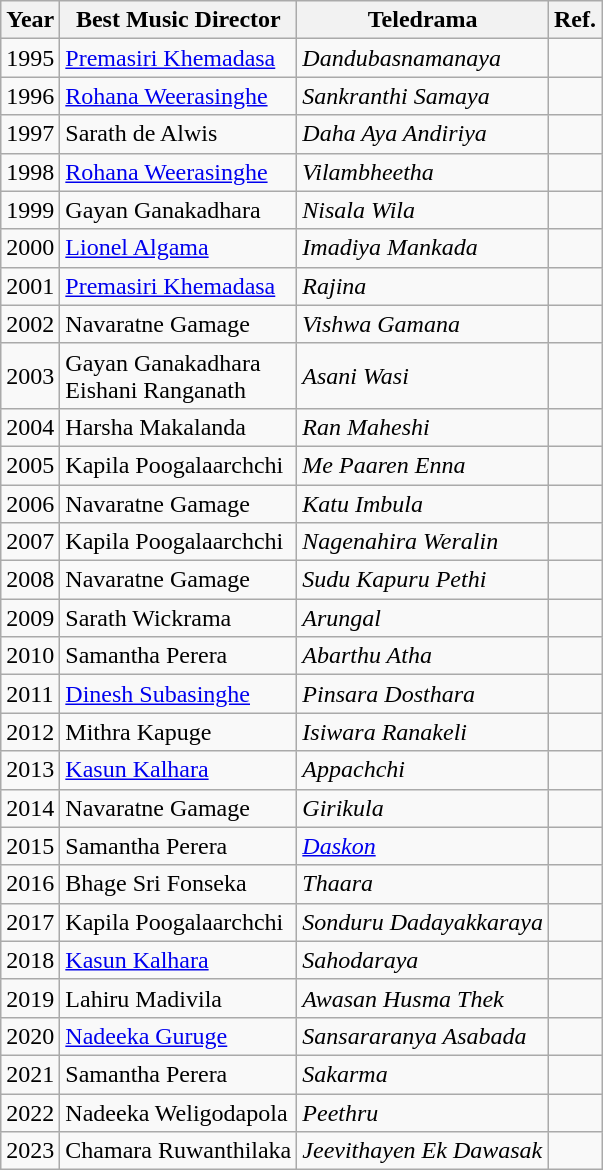<table class="wikitable">
<tr>
<th>Year</th>
<th>Best Music Director</th>
<th>Teledrama</th>
<th>Ref.</th>
</tr>
<tr>
<td>1995</td>
<td><a href='#'>Premasiri Khemadasa</a></td>
<td><em>Dandubasnamanaya</em></td>
<td></td>
</tr>
<tr>
<td>1996</td>
<td><a href='#'>Rohana Weerasinghe</a></td>
<td><em>Sankranthi Samaya</em></td>
<td></td>
</tr>
<tr>
<td>1997</td>
<td>Sarath de Alwis</td>
<td><em>Daha Aya Andiriya</em></td>
<td></td>
</tr>
<tr>
<td>1998</td>
<td><a href='#'>Rohana Weerasinghe</a></td>
<td><em>Vilambheetha</em></td>
<td></td>
</tr>
<tr>
<td>1999</td>
<td>Gayan Ganakadhara</td>
<td><em>Nisala Wila</em></td>
<td></td>
</tr>
<tr>
<td>2000</td>
<td><a href='#'>Lionel Algama</a></td>
<td><em>Imadiya Mankada</em></td>
<td></td>
</tr>
<tr>
<td>2001</td>
<td><a href='#'>Premasiri Khemadasa</a></td>
<td><em>Rajina</em></td>
<td></td>
</tr>
<tr>
<td>2002</td>
<td>Navaratne Gamage</td>
<td><em>Vishwa Gamana</em></td>
<td></td>
</tr>
<tr>
<td>2003</td>
<td>Gayan Ganakadhara <br> Eishani Ranganath</td>
<td><em>Asani Wasi</em></td>
<td></td>
</tr>
<tr>
<td>2004</td>
<td>Harsha Makalanda</td>
<td><em>Ran Maheshi</em></td>
<td></td>
</tr>
<tr>
<td>2005</td>
<td>Kapila Poogalaarchchi</td>
<td><em>Me Paaren Enna</em></td>
<td></td>
</tr>
<tr>
<td>2006</td>
<td>Navaratne Gamage</td>
<td><em>Katu Imbula</em></td>
<td></td>
</tr>
<tr>
<td>2007</td>
<td>Kapila Poogalaarchchi</td>
<td><em>Nagenahira Weralin</em></td>
<td></td>
</tr>
<tr>
<td>2008</td>
<td>Navaratne Gamage</td>
<td><em>Sudu Kapuru Pethi</em></td>
<td></td>
</tr>
<tr>
<td>2009</td>
<td>Sarath Wickrama</td>
<td><em>Arungal</em></td>
<td></td>
</tr>
<tr>
<td>2010</td>
<td>Samantha Perera</td>
<td><em>Abarthu Atha</em></td>
<td></td>
</tr>
<tr>
<td>2011</td>
<td><a href='#'>Dinesh Subasinghe</a></td>
<td><em>Pinsara Dosthara</em></td>
<td></td>
</tr>
<tr>
<td>2012</td>
<td>Mithra Kapuge</td>
<td><em>Isiwara Ranakeli</em></td>
<td></td>
</tr>
<tr>
<td>2013</td>
<td><a href='#'>Kasun Kalhara</a></td>
<td><em>Appachchi</em></td>
<td></td>
</tr>
<tr>
<td>2014</td>
<td>Navaratne Gamage</td>
<td><em>Girikula</em></td>
<td></td>
</tr>
<tr>
<td>2015</td>
<td>Samantha Perera</td>
<td><em><a href='#'>Daskon</a></em></td>
<td></td>
</tr>
<tr>
<td>2016</td>
<td>Bhage Sri Fonseka</td>
<td><em>Thaara</em></td>
<td></td>
</tr>
<tr>
<td>2017</td>
<td>Kapila Poogalaarchchi</td>
<td><em>Sonduru Dadayakkaraya</em></td>
<td></td>
</tr>
<tr>
<td>2018</td>
<td><a href='#'>Kasun Kalhara</a></td>
<td><em>Sahodaraya</em></td>
<td></td>
</tr>
<tr>
<td>2019</td>
<td>Lahiru Madivila</td>
<td><em>Awasan Husma Thek</em></td>
<td></td>
</tr>
<tr>
<td>2020</td>
<td><a href='#'>Nadeeka Guruge</a></td>
<td><em>Sansararanya Asabada</em></td>
<td></td>
</tr>
<tr>
<td>2021</td>
<td>Samantha Perera</td>
<td><em>Sakarma</em></td>
<td></td>
</tr>
<tr>
<td>2022</td>
<td>Nadeeka Weligodapola</td>
<td><em>Peethru</em></td>
<td></td>
</tr>
<tr>
<td>2023</td>
<td>Chamara Ruwanthilaka</td>
<td><em>Jeevithayen Ek Dawasak</em></td>
<td></td>
</tr>
</table>
